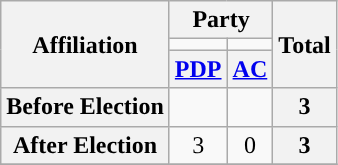<table class="wikitable" style="text-align:center">
<tr>
<th rowspan="3">Affiliation</th>
<th colspan="2">Party</th>
<th rowspan="3">Total</th>
</tr>
<tr>
<td style="background-color:"></td>
<td style="background-color:"></td>
</tr>
<tr>
<th><a href='#'>PDP</a></th>
<th><a href='#'>AC</a></th>
</tr>
<tr>
<th>Before Election</th>
<td></td>
<td></td>
<th>3</th>
</tr>
<tr>
<th>After Election</th>
<td>3</td>
<td>0</td>
<th>3</th>
</tr>
<tr>
</tr>
</table>
